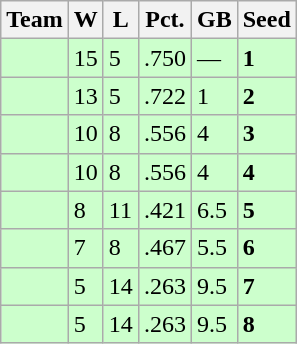<table class=wikitable>
<tr>
<th>Team</th>
<th>W</th>
<th>L</th>
<th>Pct.</th>
<th>GB</th>
<th>Seed</th>
</tr>
<tr bgcolor=ccffcc>
<td></td>
<td>15</td>
<td>5</td>
<td>.750</td>
<td>—</td>
<td><strong>1</strong></td>
</tr>
<tr bgcolor=ccffcc>
<td></td>
<td>13</td>
<td>5</td>
<td>.722</td>
<td>1</td>
<td><strong>2</strong></td>
</tr>
<tr bgcolor=ccffcc>
<td></td>
<td>10</td>
<td>8</td>
<td>.556</td>
<td>4</td>
<td><strong>3</strong></td>
</tr>
<tr bgcolor=ccffcc>
<td></td>
<td>10</td>
<td>8</td>
<td>.556</td>
<td>4</td>
<td><strong>4</strong></td>
</tr>
<tr bgcolor=ccffcc>
<td></td>
<td>8</td>
<td>11</td>
<td>.421</td>
<td>6.5</td>
<td><strong>5</strong></td>
</tr>
<tr bgcolor=ccffcc>
<td></td>
<td>7</td>
<td>8</td>
<td>.467</td>
<td>5.5</td>
<td><strong>6</strong></td>
</tr>
<tr bgcolor=ccffcc>
<td></td>
<td>5</td>
<td>14</td>
<td>.263</td>
<td>9.5</td>
<td><strong>7</strong></td>
</tr>
<tr bgcolor=ccffcc>
<td></td>
<td>5</td>
<td>14</td>
<td>.263</td>
<td>9.5</td>
<td><strong>8</strong></td>
</tr>
</table>
